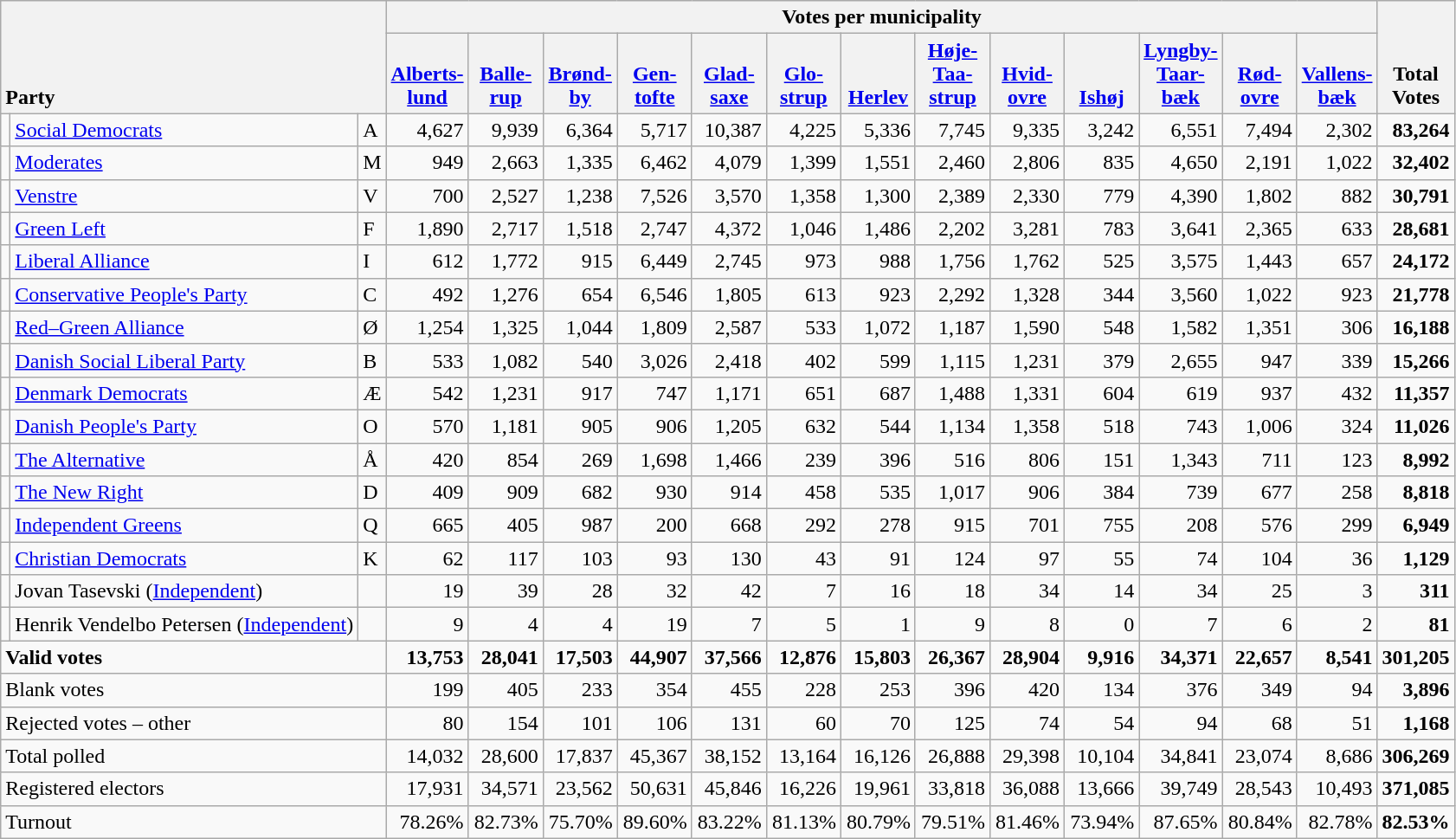<table class="wikitable" border="1" style="text-align:right;">
<tr>
<th style="text-align:left;" valign=bottom rowspan=2 colspan=3>Party</th>
<th colspan=13>Votes per municipality</th>
<th align=center valign=bottom rowspan=2 width="50">Total Votes</th>
</tr>
<tr>
<th align=center valign=bottom width="50"><a href='#'>Alberts- lund</a></th>
<th align=center valign=bottom width="50"><a href='#'>Balle- rup</a></th>
<th align=center valign=bottom width="50"><a href='#'>Brønd- by</a></th>
<th align=center valign=bottom width="50"><a href='#'>Gen- tofte</a></th>
<th align=center valign=bottom width="50"><a href='#'>Glad- saxe</a></th>
<th align=center valign=bottom width="50"><a href='#'>Glo- strup</a></th>
<th align=center valign=bottom width="50"><a href='#'>Herlev</a></th>
<th align=center valign=bottom width="50"><a href='#'>Høje- Taa- strup</a></th>
<th align=center valign=bottom width="50"><a href='#'>Hvid- ovre</a></th>
<th align=center valign=bottom width="50"><a href='#'>Ishøj</a></th>
<th align=center valign=bottom width="50"><a href='#'>Lyngby- Taar- bæk</a></th>
<th align=center valign=bottom width="50"><a href='#'>Rød- ovre</a></th>
<th align=center valign=bottom width="50"><a href='#'>Vallens- bæk</a></th>
</tr>
<tr>
<td></td>
<td align=left><a href='#'>Social Democrats</a></td>
<td align=left>A</td>
<td>4,627</td>
<td>9,939</td>
<td>6,364</td>
<td>5,717</td>
<td>10,387</td>
<td>4,225</td>
<td>5,336</td>
<td>7,745</td>
<td>9,335</td>
<td>3,242</td>
<td>6,551</td>
<td>7,494</td>
<td>2,302</td>
<td><strong>83,264</strong></td>
</tr>
<tr>
<td></td>
<td align=left><a href='#'>Moderates</a></td>
<td align=left>M</td>
<td>949</td>
<td>2,663</td>
<td>1,335</td>
<td>6,462</td>
<td>4,079</td>
<td>1,399</td>
<td>1,551</td>
<td>2,460</td>
<td>2,806</td>
<td>835</td>
<td>4,650</td>
<td>2,191</td>
<td>1,022</td>
<td><strong>32,402</strong></td>
</tr>
<tr>
<td></td>
<td align=left><a href='#'>Venstre</a></td>
<td align=left>V</td>
<td>700</td>
<td>2,527</td>
<td>1,238</td>
<td>7,526</td>
<td>3,570</td>
<td>1,358</td>
<td>1,300</td>
<td>2,389</td>
<td>2,330</td>
<td>779</td>
<td>4,390</td>
<td>1,802</td>
<td>882</td>
<td><strong>30,791</strong></td>
</tr>
<tr>
<td></td>
<td align=left><a href='#'>Green Left</a></td>
<td align=left>F</td>
<td>1,890</td>
<td>2,717</td>
<td>1,518</td>
<td>2,747</td>
<td>4,372</td>
<td>1,046</td>
<td>1,486</td>
<td>2,202</td>
<td>3,281</td>
<td>783</td>
<td>3,641</td>
<td>2,365</td>
<td>633</td>
<td><strong>28,681</strong></td>
</tr>
<tr>
<td></td>
<td align=left><a href='#'>Liberal Alliance</a></td>
<td align=left>I</td>
<td>612</td>
<td>1,772</td>
<td>915</td>
<td>6,449</td>
<td>2,745</td>
<td>973</td>
<td>988</td>
<td>1,756</td>
<td>1,762</td>
<td>525</td>
<td>3,575</td>
<td>1,443</td>
<td>657</td>
<td><strong>24,172</strong></td>
</tr>
<tr>
<td></td>
<td align=left style="white-space: nowrap;"><a href='#'>Conservative People's Party</a></td>
<td align=left>C</td>
<td>492</td>
<td>1,276</td>
<td>654</td>
<td>6,546</td>
<td>1,805</td>
<td>613</td>
<td>923</td>
<td>2,292</td>
<td>1,328</td>
<td>344</td>
<td>3,560</td>
<td>1,022</td>
<td>923</td>
<td><strong>21,778</strong></td>
</tr>
<tr>
<td></td>
<td align=left><a href='#'>Red–Green Alliance</a></td>
<td align=left>Ø</td>
<td>1,254</td>
<td>1,325</td>
<td>1,044</td>
<td>1,809</td>
<td>2,587</td>
<td>533</td>
<td>1,072</td>
<td>1,187</td>
<td>1,590</td>
<td>548</td>
<td>1,582</td>
<td>1,351</td>
<td>306</td>
<td><strong>16,188</strong></td>
</tr>
<tr>
<td></td>
<td align=left><a href='#'>Danish Social Liberal Party</a></td>
<td align=left>B</td>
<td>533</td>
<td>1,082</td>
<td>540</td>
<td>3,026</td>
<td>2,418</td>
<td>402</td>
<td>599</td>
<td>1,115</td>
<td>1,231</td>
<td>379</td>
<td>2,655</td>
<td>947</td>
<td>339</td>
<td><strong>15,266</strong></td>
</tr>
<tr>
<td></td>
<td align=left><a href='#'>Denmark Democrats</a></td>
<td align=left>Æ</td>
<td>542</td>
<td>1,231</td>
<td>917</td>
<td>747</td>
<td>1,171</td>
<td>651</td>
<td>687</td>
<td>1,488</td>
<td>1,331</td>
<td>604</td>
<td>619</td>
<td>937</td>
<td>432</td>
<td><strong>11,357</strong></td>
</tr>
<tr>
<td></td>
<td align=left><a href='#'>Danish People's Party</a></td>
<td align=left>O</td>
<td>570</td>
<td>1,181</td>
<td>905</td>
<td>906</td>
<td>1,205</td>
<td>632</td>
<td>544</td>
<td>1,134</td>
<td>1,358</td>
<td>518</td>
<td>743</td>
<td>1,006</td>
<td>324</td>
<td><strong>11,026</strong></td>
</tr>
<tr>
<td></td>
<td align=left><a href='#'>The Alternative</a></td>
<td align=left>Å</td>
<td>420</td>
<td>854</td>
<td>269</td>
<td>1,698</td>
<td>1,466</td>
<td>239</td>
<td>396</td>
<td>516</td>
<td>806</td>
<td>151</td>
<td>1,343</td>
<td>711</td>
<td>123</td>
<td><strong>8,992</strong></td>
</tr>
<tr>
<td></td>
<td align=left><a href='#'>The New Right</a></td>
<td align=left>D</td>
<td>409</td>
<td>909</td>
<td>682</td>
<td>930</td>
<td>914</td>
<td>458</td>
<td>535</td>
<td>1,017</td>
<td>906</td>
<td>384</td>
<td>739</td>
<td>677</td>
<td>258</td>
<td><strong>8,818</strong></td>
</tr>
<tr>
<td></td>
<td align=left><a href='#'>Independent Greens</a></td>
<td align=left>Q</td>
<td>665</td>
<td>405</td>
<td>987</td>
<td>200</td>
<td>668</td>
<td>292</td>
<td>278</td>
<td>915</td>
<td>701</td>
<td>755</td>
<td>208</td>
<td>576</td>
<td>299</td>
<td><strong>6,949</strong></td>
</tr>
<tr>
<td></td>
<td align=left><a href='#'>Christian Democrats</a></td>
<td align=left>K</td>
<td>62</td>
<td>117</td>
<td>103</td>
<td>93</td>
<td>130</td>
<td>43</td>
<td>91</td>
<td>124</td>
<td>97</td>
<td>55</td>
<td>74</td>
<td>104</td>
<td>36</td>
<td><strong>1,129</strong></td>
</tr>
<tr>
<td></td>
<td align=left>Jovan Tasevski (<a href='#'>Independent</a>)</td>
<td></td>
<td>19</td>
<td>39</td>
<td>28</td>
<td>32</td>
<td>42</td>
<td>7</td>
<td>16</td>
<td>18</td>
<td>34</td>
<td>14</td>
<td>34</td>
<td>25</td>
<td>3</td>
<td><strong>311</strong></td>
</tr>
<tr>
<td></td>
<td align=left>Henrik Vendelbo Petersen (<a href='#'>Independent</a>)</td>
<td></td>
<td>9</td>
<td>4</td>
<td>4</td>
<td>19</td>
<td>7</td>
<td>5</td>
<td>1</td>
<td>9</td>
<td>8</td>
<td>0</td>
<td>7</td>
<td>6</td>
<td>2</td>
<td><strong>81</strong></td>
</tr>
<tr style="font-weight:bold">
<td align=left colspan=3>Valid votes</td>
<td>13,753</td>
<td>28,041</td>
<td>17,503</td>
<td>44,907</td>
<td>37,566</td>
<td>12,876</td>
<td>15,803</td>
<td>26,367</td>
<td>28,904</td>
<td>9,916</td>
<td>34,371</td>
<td>22,657</td>
<td>8,541</td>
<td>301,205</td>
</tr>
<tr>
<td align=left colspan=3>Blank votes</td>
<td>199</td>
<td>405</td>
<td>233</td>
<td>354</td>
<td>455</td>
<td>228</td>
<td>253</td>
<td>396</td>
<td>420</td>
<td>134</td>
<td>376</td>
<td>349</td>
<td>94</td>
<td><strong>3,896</strong></td>
</tr>
<tr>
<td align=left colspan=3>Rejected votes – other</td>
<td>80</td>
<td>154</td>
<td>101</td>
<td>106</td>
<td>131</td>
<td>60</td>
<td>70</td>
<td>125</td>
<td>74</td>
<td>54</td>
<td>94</td>
<td>68</td>
<td>51</td>
<td><strong>1,168</strong></td>
</tr>
<tr>
<td align=left colspan=3>Total polled</td>
<td>14,032</td>
<td>28,600</td>
<td>17,837</td>
<td>45,367</td>
<td>38,152</td>
<td>13,164</td>
<td>16,126</td>
<td>26,888</td>
<td>29,398</td>
<td>10,104</td>
<td>34,841</td>
<td>23,074</td>
<td>8,686</td>
<td><strong>306,269</strong></td>
</tr>
<tr>
<td align=left colspan=3>Registered electors</td>
<td>17,931</td>
<td>34,571</td>
<td>23,562</td>
<td>50,631</td>
<td>45,846</td>
<td>16,226</td>
<td>19,961</td>
<td>33,818</td>
<td>36,088</td>
<td>13,666</td>
<td>39,749</td>
<td>28,543</td>
<td>10,493</td>
<td><strong>371,085</strong></td>
</tr>
<tr>
<td align=left colspan=3>Turnout</td>
<td>78.26%</td>
<td>82.73%</td>
<td>75.70%</td>
<td>89.60%</td>
<td>83.22%</td>
<td>81.13%</td>
<td>80.79%</td>
<td>79.51%</td>
<td>81.46%</td>
<td>73.94%</td>
<td>87.65%</td>
<td>80.84%</td>
<td>82.78%</td>
<td><strong>82.53%</strong></td>
</tr>
</table>
